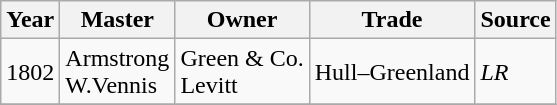<table class=" wikitable">
<tr>
<th>Year</th>
<th>Master</th>
<th>Owner</th>
<th>Trade</th>
<th>Source</th>
</tr>
<tr>
<td>1802</td>
<td>Armstrong<br>W.Vennis</td>
<td>Green & Co.<br>Levitt</td>
<td>Hull–Greenland</td>
<td><em>LR</em></td>
</tr>
<tr>
</tr>
</table>
